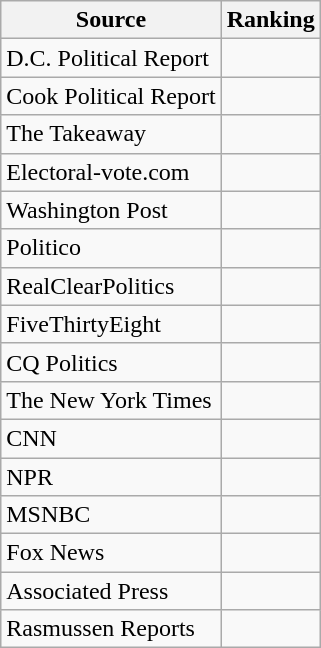<table class="wikitable">
<tr>
<th>Source</th>
<th>Ranking</th>
</tr>
<tr>
<td>D.C. Political Report</td>
<td></td>
</tr>
<tr>
<td>Cook Political Report</td>
<td></td>
</tr>
<tr>
<td>The Takeaway</td>
<td></td>
</tr>
<tr>
<td>Electoral-vote.com</td>
<td></td>
</tr>
<tr>
<td The Washington Post>Washington Post</td>
<td></td>
</tr>
<tr>
<td>Politico</td>
<td></td>
</tr>
<tr>
<td>RealClearPolitics</td>
<td></td>
</tr>
<tr>
<td>FiveThirtyEight</td>
<td></td>
</tr>
<tr>
<td>CQ Politics</td>
<td></td>
</tr>
<tr>
<td>The New York Times</td>
<td></td>
</tr>
<tr>
<td>CNN</td>
<td></td>
</tr>
<tr>
<td>NPR</td>
<td></td>
</tr>
<tr>
<td>MSNBC</td>
<td></td>
</tr>
<tr>
<td>Fox News</td>
<td></td>
</tr>
<tr>
<td>Associated Press</td>
<td></td>
</tr>
<tr>
<td>Rasmussen Reports</td>
<td></td>
</tr>
</table>
